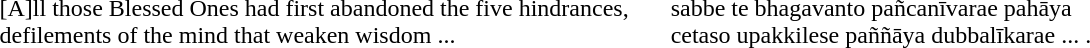<table style="margin-left:20pt; margin-right:20pt">
<tr>
<td>[A]ll those Blessed Ones had first abandoned the five hindrances,<br>defilements of the mind that weaken wisdom ...</td>
<td width="20pt"> </td>
<td>sabbe te bhagavanto pañcanīvarae pahāya<br>cetaso upakkilese paññāya dubbalīkarae ... .</td>
</tr>
</table>
